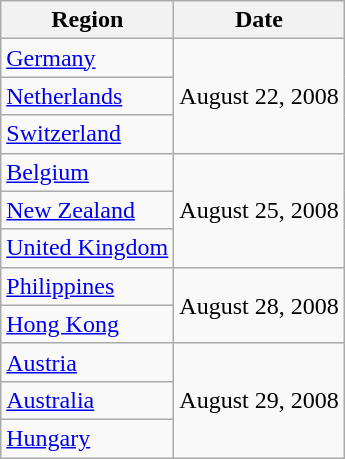<table class="wikitable sortable">
<tr>
<th>Region</th>
<th>Date</th>
</tr>
<tr>
<td><a href='#'>Germany</a></td>
<td rowspan="3">August 22, 2008</td>
</tr>
<tr>
<td><a href='#'>Netherlands</a></td>
</tr>
<tr>
<td><a href='#'>Switzerland</a></td>
</tr>
<tr>
<td><a href='#'>Belgium</a></td>
<td rowspan="3">August 25, 2008</td>
</tr>
<tr>
<td><a href='#'>New Zealand</a></td>
</tr>
<tr>
<td><a href='#'>United Kingdom</a></td>
</tr>
<tr>
<td><a href='#'>Philippines</a></td>
<td rowspan="2">August 28, 2008</td>
</tr>
<tr>
<td><a href='#'>Hong Kong</a></td>
</tr>
<tr>
<td><a href='#'>Austria</a></td>
<td rowspan="3">August 29, 2008</td>
</tr>
<tr>
<td><a href='#'>Australia</a></td>
</tr>
<tr>
<td><a href='#'>Hungary</a></td>
</tr>
</table>
